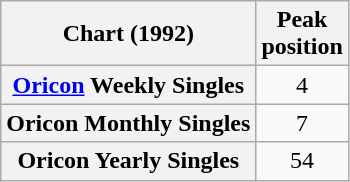<table class="wikitable sortable plainrowheaders">
<tr>
<th scope="col">Chart (1992)</th>
<th scope="col">Peak<br>position</th>
</tr>
<tr>
<th scope="row"><a href='#'>Oricon</a> Weekly Singles</th>
<td align="center">4</td>
</tr>
<tr>
<th scope="row">Oricon Monthly Singles</th>
<td align="center">7</td>
</tr>
<tr>
<th scope="row">Oricon Yearly Singles</th>
<td align="center">54</td>
</tr>
</table>
